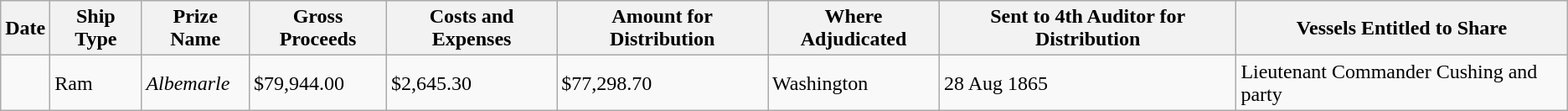<table class="wikitable">
<tr>
<th>Date</th>
<th>Ship Type</th>
<th>Prize Name</th>
<th>Gross Proceeds</th>
<th>Costs and Expenses</th>
<th>Amount for Distribution</th>
<th>Where Adjudicated</th>
<th>Sent to 4th Auditor for Distribution</th>
<th>Vessels Entitled to Share</th>
</tr>
<tr>
<td></td>
<td>Ram</td>
<td><em>Albemarle</em></td>
<td>$79,944.00</td>
<td>$2,645.30</td>
<td>$77,298.70</td>
<td>Washington</td>
<td>28 Aug 1865</td>
<td>Lieutenant Commander Cushing and party</td>
</tr>
</table>
